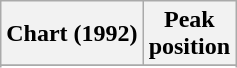<table class="wikitable sortable">
<tr>
<th align="left">Chart (1992)</th>
<th align="center">Peak<br>position</th>
</tr>
<tr>
</tr>
<tr>
</tr>
</table>
